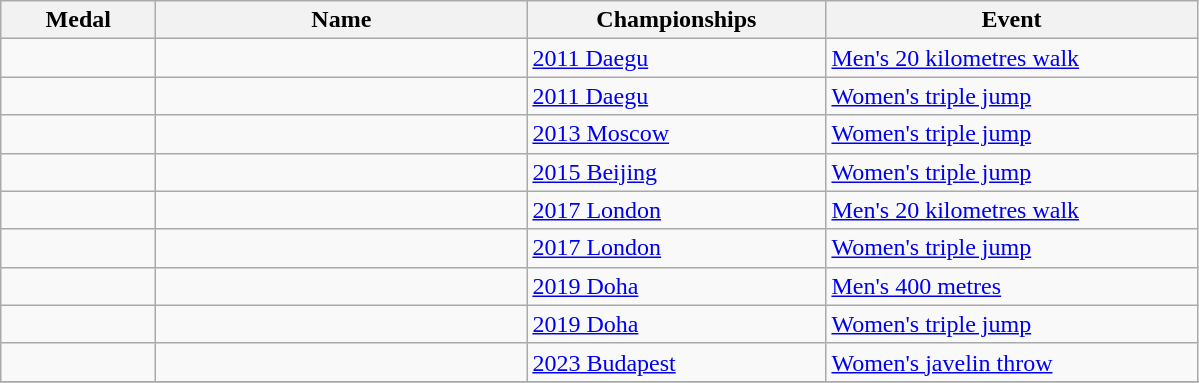<table class="wikitable sortable">
<tr>
<th style="width:6em">Medal</th>
<th style="width:15em">Name</th>
<th style="width:12em">Championships</th>
<th style="width:15em">Event</th>
</tr>
<tr>
<td></td>
<td></td>
<td> <a href='#'>2011 Daegu</a></td>
<td><a href='#'>Men's 20 kilometres walk</a></td>
</tr>
<tr>
<td></td>
<td></td>
<td> <a href='#'>2011 Daegu</a></td>
<td><a href='#'>Women's triple jump</a></td>
</tr>
<tr>
<td></td>
<td></td>
<td> <a href='#'>2013 Moscow</a></td>
<td><a href='#'>Women's triple jump</a></td>
</tr>
<tr>
<td></td>
<td></td>
<td> <a href='#'>2015 Beijing</a></td>
<td><a href='#'>Women's triple jump</a></td>
</tr>
<tr>
<td></td>
<td></td>
<td> <a href='#'>2017 London</a></td>
<td><a href='#'>Men's 20 kilometres walk</a></td>
</tr>
<tr>
<td></td>
<td></td>
<td> <a href='#'>2017 London</a></td>
<td><a href='#'>Women's triple jump</a></td>
</tr>
<tr>
<td></td>
<td></td>
<td> <a href='#'>2019 Doha</a></td>
<td><a href='#'>Men's 400 metres</a></td>
</tr>
<tr>
<td></td>
<td></td>
<td> <a href='#'>2019 Doha</a></td>
<td><a href='#'>Women's triple jump</a></td>
</tr>
<tr>
<td></td>
<td></td>
<td> <a href='#'>2023 Budapest</a></td>
<td><a href='#'>Women's javelin throw</a></td>
</tr>
<tr>
</tr>
</table>
